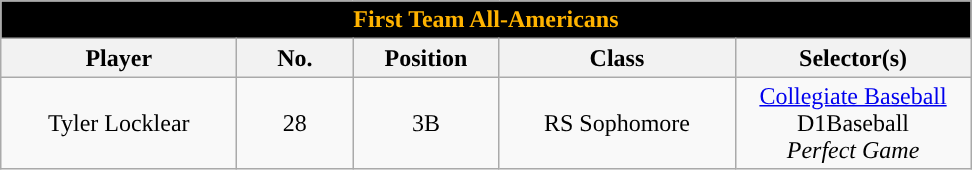<table class="wikitable" style="text-align:center">
<tr>
<td colspan="5" style= "background: #000000; color:#FFB300"><strong>First Team All-Americans</strong></td>
</tr>
<tr>
<th style="width:150px; ">Player</th>
<th style="width:70px; ">No.</th>
<th style="width:90px; ">Position</th>
<th style="width:150px; ">Class</th>
<th style="width:150px; ">Selector(s)</th>
</tr>
<tr>
<td>Tyler Locklear</td>
<td>28</td>
<td>3B</td>
<td>RS Sophomore</td>
<td><a href='#'>Collegiate Baseball</a><br>D1Baseball<br><em>Perfect Game</em></td>
</tr>
</table>
